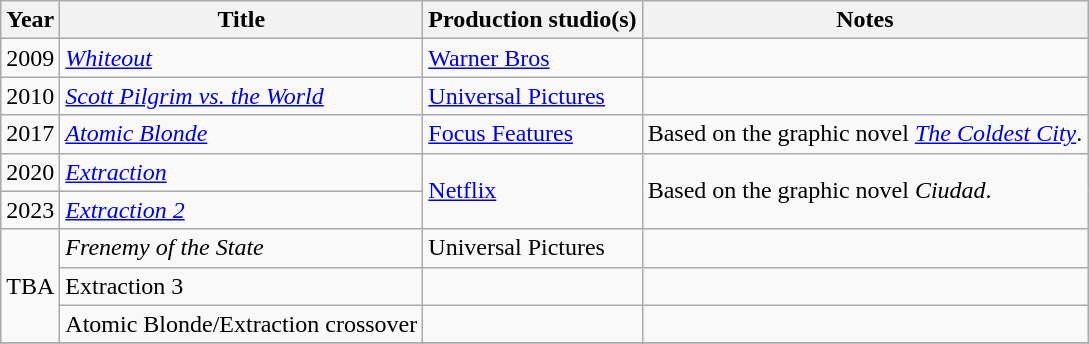<table class="wikitable sortable">
<tr>
<th>Year</th>
<th>Title</th>
<th>Production studio(s)</th>
<th>Notes</th>
</tr>
<tr>
<td>2009</td>
<td><em><a href='#'>Whiteout</a></em></td>
<td><a href='#'>Warner Bros</a></td>
<td></td>
</tr>
<tr>
<td>2010</td>
<td><em><a href='#'>Scott Pilgrim vs. the World</a></em></td>
<td><a href='#'>Universal Pictures</a></td>
<td></td>
</tr>
<tr>
<td>2017</td>
<td><em><a href='#'>Atomic Blonde</a></em></td>
<td><a href='#'>Focus Features</a></td>
<td>Based on the graphic novel <em><a href='#'>The Coldest City</a></em>.</td>
</tr>
<tr>
<td>2020</td>
<td><em><a href='#'>Extraction</a></em></td>
<td rowspan="2"><a href='#'>Netflix</a></td>
<td rowspan="2">Based on the graphic novel <em>Ciudad</em>.</td>
</tr>
<tr>
<td>2023</td>
<td><em><a href='#'>Extraction 2</a></em></td>
</tr>
<tr>
<td rowspan="3">TBA</td>
<td><em>Frenemy of the State</em></td>
<td>Universal Pictures</td>
<td></td>
</tr>
<tr>
<td>Extraction 3</td>
<td></td>
<td></td>
</tr>
<tr>
<td>Atomic Blonde/Extraction crossover</td>
<td></td>
<td></td>
</tr>
<tr>
</tr>
</table>
